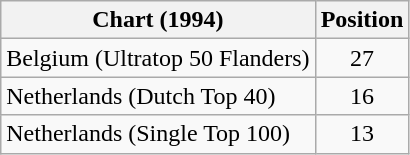<table class="wikitable sortable">
<tr>
<th>Chart (1994)</th>
<th>Position</th>
</tr>
<tr>
<td>Belgium (Ultratop 50 Flanders)</td>
<td style="text-align:center;">27</td>
</tr>
<tr>
<td>Netherlands (Dutch Top 40)</td>
<td style="text-align:center;">16</td>
</tr>
<tr>
<td>Netherlands (Single Top 100)</td>
<td style="text-align:center;">13</td>
</tr>
</table>
